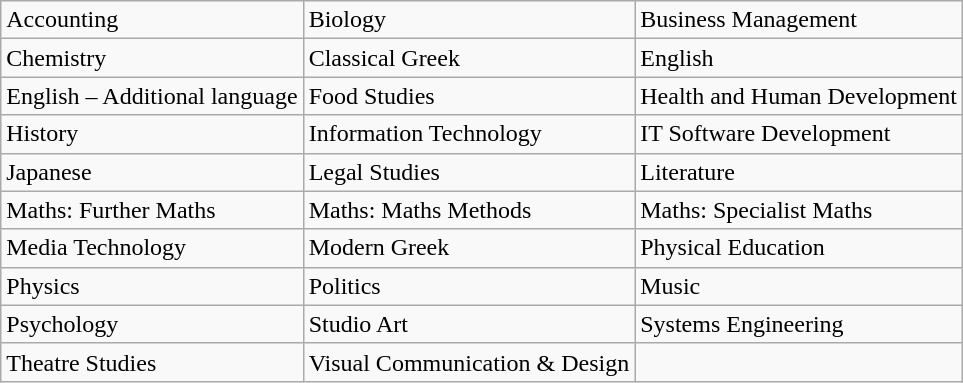<table class="wikitable">
<tr>
<td>Accounting</td>
<td>Biology</td>
<td>Business Management</td>
</tr>
<tr>
<td>Chemistry</td>
<td>Classical Greek</td>
<td>English</td>
</tr>
<tr>
<td>English – Additional language</td>
<td>Food Studies</td>
<td>Health and Human Development</td>
</tr>
<tr>
<td>History</td>
<td>Information Technology</td>
<td>IT Software Development</td>
</tr>
<tr>
<td>Japanese</td>
<td>Legal Studies</td>
<td>Literature</td>
</tr>
<tr>
<td>Maths: Further Maths</td>
<td>Maths: Maths Methods</td>
<td>Maths: Specialist Maths</td>
</tr>
<tr>
<td>Media Technology</td>
<td>Modern Greek</td>
<td>Physical Education</td>
</tr>
<tr>
<td>Physics</td>
<td>Politics</td>
<td>Music</td>
</tr>
<tr>
<td>Psychology</td>
<td>Studio Art</td>
<td>Systems Engineering</td>
</tr>
<tr>
<td>Theatre Studies</td>
<td>Visual Communication & Design</td>
<td></td>
</tr>
</table>
